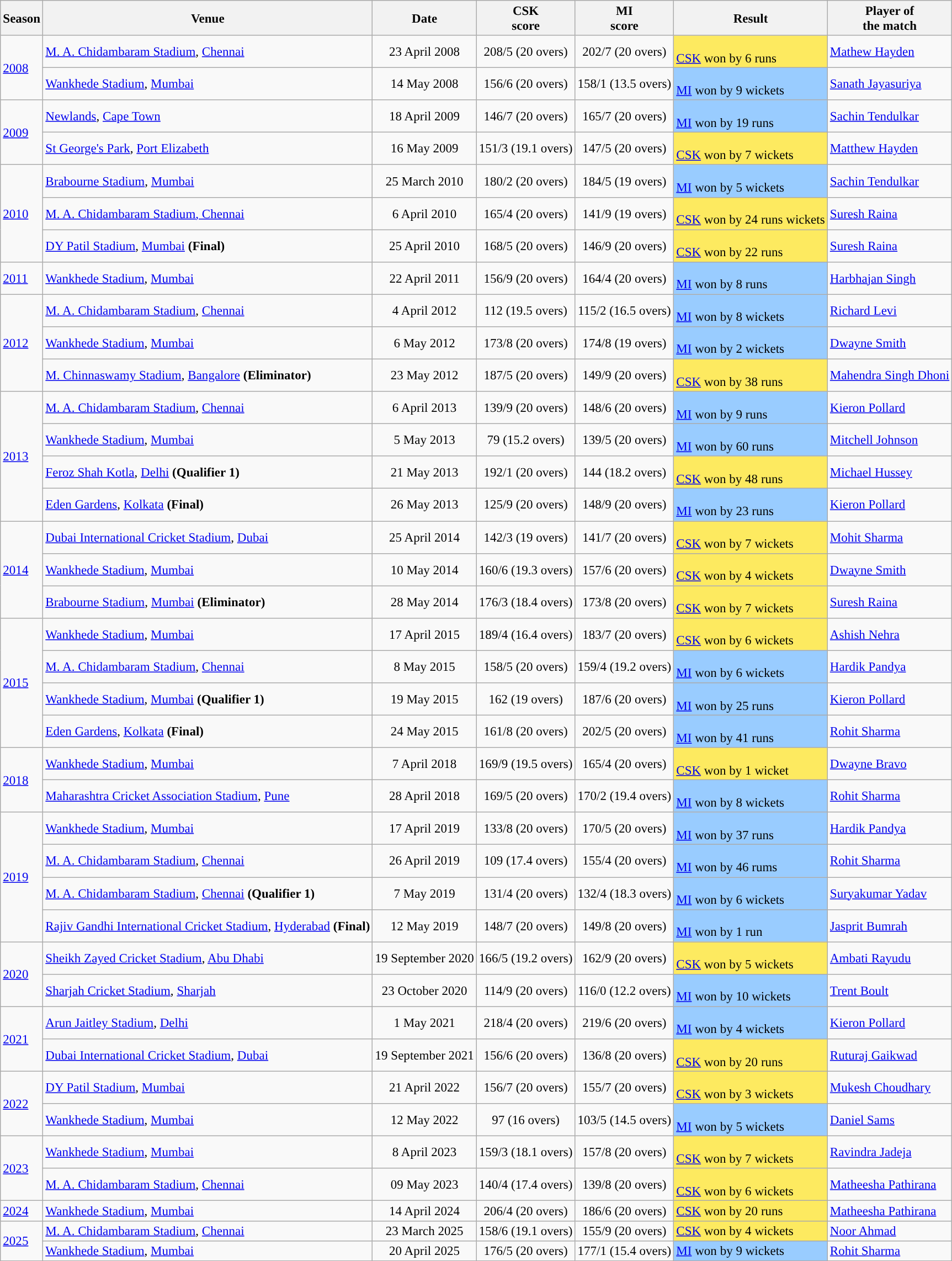<table class="wikitable" style="border-collapse:collapse; text-align:left; font-size:80%">
<tr>
<th><big>Season</big></th>
<th><big>Venue</big></th>
<th><big>Date</big></th>
<th><big>CSK<br>score</big></th>
<th><big>MI<br>score</big></th>
<th><big>Result</big></th>
<th><big>Player of<br>the match</big></th>
</tr>
<tr>
<td Rowspan= 2><a href='#'><big>2008</big></a></td>
<td><big><a href='#'>M. A. Chidambaram Stadium</a>, <a href='#'>Chennai</a></big></td>
<td align=center><big>23 April 2008</big></td>
<td align=center><big>208/5 (20 overs)</big></td>
<td align=center><big>202/7 (20 overs)</big></td>
<td bgcolor="#fdea60"><br><big><a href='#'>CSK</a> won by 6 runs</big></td>
<td><a href='#'><big>Mathew Hayden</big></a></td>
</tr>
<tr>
<td><big><a href='#'>Wankhede Stadium</a>, <a href='#'>Mumbai</a></big></td>
<td align=center><big>14 May 2008</big></td>
<td align=center><big>156/6 (20 overs)</big></td>
<td align=center><big>158/1 (13.5 overs)</big></td>
<td bgcolor="#99ccff"><br><big><a href='#'>MI</a> won by 9 wickets</big></td>
<td><a href='#'><big>Sanath Jayasuriya</big></a></td>
</tr>
<tr>
<td Rowspan= 2><a href='#'><big>2009</big></a></td>
<td><big><a href='#'>Newlands</a>, <a href='#'>Cape Town</a></big></td>
<td align=center><big>18 April 2009</big></td>
<td align=center><big>146/7 (20 overs)</big></td>
<td align=center><big>165/7 (20 overs)</big></td>
<td bgcolor="#99ccff"><br><big><a href='#'>MI</a> won by 19 runs</big></td>
<td><a href='#'><big>Sachin Tendulkar</big></a></td>
</tr>
<tr>
<td><big><a href='#'>St George's Park</a>, <a href='#'>Port Elizabeth</a></big></td>
<td align=center><big>16 May 2009</big></td>
<td align=center><big>151/3 (19.1 overs)</big></td>
<td align=center><big>147/5 (20 overs)</big></td>
<td bgcolor="#fdea60"><br><big><a href='#'>CSK</a> won by 7 wickets</big></td>
<td><a href='#'><big>Matthew Hayden</big></a></td>
</tr>
<tr>
<td Rowspan= 3><a href='#'><big>2010</big></a></td>
<td><big><a href='#'>Brabourne Stadium</a>, <a href='#'>Mumbai</a></big></td>
<td align=center><big>25 March 2010</big></td>
<td align=center><big>180/2 (20 overs)</big></td>
<td align=center><big>184/5 (19 overs)</big></td>
<td bgcolor="#99ccff"><br><big><a href='#'>MI</a> won by 5 wickets</big></td>
<td><a href='#'><big>Sachin Tendulkar</big></a></td>
</tr>
<tr>
<td><a href='#'><big>M. A. Chidambaram Stadium, Chennai</big></a></td>
<td align=center><big>6 April 2010</big></td>
<td align=center><big>165/4 (20 overs)</big></td>
<td align=center><big>141/9 (19 overs)</big></td>
<td bgcolor="#fdea60"><br><big><a href='#'>CSK</a> won by 24 runs wickets</big></td>
<td><a href='#'><big>Suresh Raina</big></a></td>
</tr>
<tr>
<td><big><a href='#'>DY Patil Stadium</a>, <a href='#'>Mumbai</a> <strong>(Final)</strong></big></td>
<td align=center><big>25 April 2010</big></td>
<td align=center><big>168/5 (20 overs)</big></td>
<td align=center><big>146/9 (20 overs)</big></td>
<td bgcolor="#fdea60"><br><big><a href='#'>CSK</a> won by 22 runs</big></td>
<td><a href='#'><big>Suresh Raina</big></a></td>
</tr>
<tr>
<td><a href='#'><big>2011</big></a></td>
<td><big><a href='#'>Wankhede Stadium</a>, <a href='#'>Mumbai</a></big></td>
<td align=center><big>22 April 2011</big></td>
<td align=center><big>156/9 (20 overs)</big></td>
<td align=center><big>164/4 (20 overs)</big></td>
<td bgcolor="#99ccff"><br><big><a href='#'>MI</a> won by 8 runs</big></td>
<td><a href='#'><big>Harbhajan Singh</big></a></td>
</tr>
<tr>
<td Rowspan= 3><a href='#'><big>2012</big></a></td>
<td><big><a href='#'>M. A. Chidambaram Stadium</a>, <a href='#'>Chennai</a></big></td>
<td align=center><big>4 April 2012</big></td>
<td align=center><big>112 (19.5 overs)</big></td>
<td align=center><big>115/2 (16.5 overs)</big></td>
<td bgcolor="#99ccff"><br><big><a href='#'>MI</a> won by 8 wickets</big></td>
<td><a href='#'><big>Richard Levi</big></a></td>
</tr>
<tr>
<td><big><a href='#'>Wankhede Stadium</a>, <a href='#'>Mumbai</a></big></td>
<td align=center><big>6 May 2012</big></td>
<td align=center><big>173/8 (20 overs)</big></td>
<td align=center><big>174/8 (19 overs)</big></td>
<td bgcolor="#99ccff"><br><big><a href='#'>MI</a> won by 2 wickets</big></td>
<td><a href='#'><big>Dwayne Smith</big></a></td>
</tr>
<tr>
<td><big><a href='#'>M. Chinnaswamy Stadium</a>, <a href='#'>Bangalore</a> <strong>(Eliminator)</strong></big></td>
<td align=center><big>23 May 2012</big></td>
<td align=center><big>187/5 (20 overs)</big></td>
<td align=center><big>149/9 (20 overs)</big></td>
<td bgcolor="#fdea60"><br><big><a href='#'>CSK</a> won by 38 runs</big></td>
<td><a href='#'><big>Mahendra Singh Dhoni</big></a></td>
</tr>
<tr>
<td Rowspan= 4><a href='#'><big>2013</big></a></td>
<td><big><a href='#'>M. A. Chidambaram Stadium</a>, <a href='#'>Chennai</a></big></td>
<td align=center><big>6 April 2013</big></td>
<td align=center><big>139/9 (20 overs)</big></td>
<td align=center><big>148/6 (20 overs)</big></td>
<td bgcolor="#99ccff"><br><big><a href='#'>MI</a> won by 9 runs</big></td>
<td><a href='#'><big>Kieron Pollard</big></a></td>
</tr>
<tr>
<td><big><a href='#'>Wankhede Stadium</a>, <a href='#'>Mumbai</a></big></td>
<td align=center><big>5 May 2013</big></td>
<td align=center><big>79 (15.2 overs)</big></td>
<td align=center><big>139/5 (20 overs)</big></td>
<td bgcolor="#99ccff"><br><big><a href='#'>MI</a> won by 60 runs</big></td>
<td><a href='#'><big>Mitchell Johnson</big></a></td>
</tr>
<tr>
<td><big><a href='#'>Feroz Shah Kotla</a>, <a href='#'>Delhi</a> <strong>(Qualifier 1)</strong></big></td>
<td align=center><big>21 May 2013</big></td>
<td align=center><big>192/1 (20 overs)</big></td>
<td align=center><big>144 (18.2 overs)</big></td>
<td bgcolor="#fdea60"><br><big><a href='#'>CSK</a> won by 48 runs</big></td>
<td><a href='#'><big>Michael Hussey</big></a></td>
</tr>
<tr>
<td><big><a href='#'>Eden Gardens</a>, <a href='#'>Kolkata</a> <strong>(Final)</strong></big></td>
<td align=center><big>26 May 2013</big></td>
<td align=center><big>125/9 (20 overs)</big></td>
<td align=center><big>148/9 (20 overs)</big></td>
<td bgcolor="#99ccff"><br><big><a href='#'>MI</a> won by 23 runs</big></td>
<td><a href='#'><big>Kieron Pollard</big></a></td>
</tr>
<tr>
<td Rowspan= 3><a href='#'><big>2014</big></a></td>
<td><big><a href='#'>Dubai International Cricket Stadium</a>, <a href='#'>Dubai</a></big></td>
<td align=center><big>25 April 2014</big></td>
<td align=center><big>142/3 (19 overs)</big></td>
<td align=center><big>141/7 (20 overs)</big></td>
<td bgcolor="#fdea60"><br><big><a href='#'>CSK</a> won by 7 wickets</big></td>
<td><a href='#'><big>Mohit Sharma</big></a></td>
</tr>
<tr>
<td><big><a href='#'>Wankhede Stadium</a>, <a href='#'>Mumbai</a></big></td>
<td align=center><big>10 May 2014</big></td>
<td align=center><big>160/6 (19.3 overs)</big></td>
<td align=center><big>157/6 (20 overs)</big></td>
<td bgcolor="#fdea60"><br><big><a href='#'>CSK</a> won by 4 wickets</big></td>
<td><a href='#'><big>Dwayne Smith</big></a></td>
</tr>
<tr>
<td><big><a href='#'>Brabourne Stadium</a>, <a href='#'>Mumbai</a> <strong>(Eliminator)</strong></big></td>
<td align=center><big>28 May 2014</big></td>
<td align=center><big>176/3 (18.4 overs)</big></td>
<td align=center><big>173/8 (20 overs)</big></td>
<td bgcolor="#fdea60"><br><big><a href='#'>CSK</a> won by 7 wickets</big></td>
<td><a href='#'><big>Suresh Raina</big></a></td>
</tr>
<tr>
<td Rowspan= 4><a href='#'><big>2015</big></a></td>
<td><big><a href='#'>Wankhede Stadium</a>, <a href='#'>Mumbai</a></big></td>
<td align=center><big>17 April 2015</big></td>
<td align=center><big>189/4 (16.4 overs)</big></td>
<td align=center><big>183/7 (20 overs)</big></td>
<td bgcolor="#fdea60"><br><big><a href='#'>CSK</a> won by 6 wickets</big></td>
<td><a href='#'><big>Ashish Nehra</big></a></td>
</tr>
<tr>
<td><big><a href='#'>M. A. Chidambaram Stadium</a>, <a href='#'>Chennai</a></big></td>
<td align=center><big>8 May 2015</big></td>
<td align=center><big>158/5 (20 overs)</big></td>
<td align=center><big>159/4 (19.2 overs)</big></td>
<td bgcolor="#99ccff"><br><big><a href='#'>MI</a> won by 6 wickets</big></td>
<td><a href='#'><big>Hardik Pandya</big></a></td>
</tr>
<tr>
<td><big><a href='#'>Wankhede Stadium</a>, <a href='#'>Mumbai</a> <strong>(Qualifier 1)</strong></big></td>
<td align=center><big>19 May 2015</big></td>
<td align=center><big>162 (19 overs)</big></td>
<td align=center><big>187/6 (20 overs)</big></td>
<td bgcolor="#99ccff"><br><big><a href='#'>MI</a> won by 25 runs</big></td>
<td><a href='#'><big>Kieron Pollard</big></a></td>
</tr>
<tr>
<td><big><a href='#'>Eden Gardens</a>, <a href='#'>Kolkata</a> <strong>(Final)</strong></big></td>
<td align=center><big>24 May 2015</big></td>
<td align=center><big>161/8 (20 overs)</big></td>
<td align=center><big>202/5 (20 overs)</big></td>
<td bgcolor="#99ccff"><br><big><a href='#'>MI</a> won by 41 runs</big></td>
<td><a href='#'><big>Rohit Sharma</big></a></td>
</tr>
<tr>
<td Rowspan= 2><a href='#'><big>2018</big></a></td>
<td><big><a href='#'>Wankhede Stadium</a>, <a href='#'>Mumbai</a></big></td>
<td align=center><big>7 April 2018</big></td>
<td align=center><big>169/9 (19.5 overs)</big></td>
<td align=center><big>165/4 (20 overs)</big></td>
<td bgcolor="#fdea60"><br><big><a href='#'>CSK</a> won by 1 wicket</big></td>
<td><a href='#'><big>Dwayne Bravo</big></a></td>
</tr>
<tr>
<td><big><a href='#'>Maharashtra Cricket Association Stadium</a>, <a href='#'>Pune</a></big></td>
<td align=center><big>28 April 2018</big></td>
<td align=center><big>169/5 (20 overs)</big></td>
<td align=center><big>170/2 (19.4 overs)</big></td>
<td bgcolor="#99ccff"><br><big><a href='#'>MI</a> won by 8 wickets</big></td>
<td><a href='#'><big>Rohit Sharma</big></a></td>
</tr>
<tr>
<td Rowspan= 4><a href='#'><big>2019</big></a></td>
<td><big><a href='#'>Wankhede Stadium</a>, <a href='#'>Mumbai</a></big></td>
<td align=center><big>17 April 2019</big></td>
<td align=center><big>133/8 (20 overs)</big></td>
<td align=center><big>170/5 (20 overs)</big></td>
<td bgcolor="#99ccff"><br><big><a href='#'>MI</a> won by 37 runs</big></td>
<td><a href='#'><big>Hardik Pandya</big></a></td>
</tr>
<tr>
<td><big><a href='#'>M. A. Chidambaram Stadium</a>, <a href='#'>Chennai</a></big></td>
<td align=center><big>26 April 2019</big></td>
<td align=center><big>109 (17.4 overs)</big></td>
<td align=center><big>155/4 (20 overs)</big></td>
<td bgcolor="#99ccff"><br><big><a href='#'>MI</a> won by 46 rums</big></td>
<td><a href='#'><big>Rohit Sharma</big></a></td>
</tr>
<tr>
<td><big><a href='#'>M. A. Chidambaram Stadium</a>, <a href='#'>Chennai</a> <strong>(Qualifier 1)</strong></big></td>
<td align=center><big>7 May 2019</big></td>
<td align=center><big>131/4 (20 overs)</big></td>
<td align=center><big>132/4 (18.3 overs)</big></td>
<td bgcolor="#99ccff"><br><big><a href='#'>MI</a> won by 6 wickets</big></td>
<td><a href='#'><big>Suryakumar Yadav</big></a></td>
</tr>
<tr>
<td><big><a href='#'>Rajiv Gandhi International Cricket Stadium</a>, <a href='#'>Hyderabad</a> <strong>(Final)</strong></big></td>
<td align=center><big>12 May 2019</big></td>
<td align=center><big>148/7 (20 overs)</big></td>
<td align=center><big>149/8 (20 overs)</big></td>
<td bgcolor="#99ccff"><br><big><a href='#'>MI</a> won by 1 run</big></td>
<td><a href='#'><big>Jasprit Bumrah</big></a></td>
</tr>
<tr>
<td Rowspan= 2><a href='#'><big>2020</big></a></td>
<td><big><a href='#'>Sheikh Zayed Cricket Stadium</a>, <a href='#'>Abu Dhabi</a></big></td>
<td align=center><big>19 September 2020</big></td>
<td align=center><big>166/5 (19.2 overs)</big></td>
<td align=center><big>162/9 (20 overs)</big></td>
<td bgcolor="#fdea60"><br><big><a href='#'>CSK</a> won by 5 wickets</big></td>
<td><a href='#'><big>Ambati Rayudu</big></a></td>
</tr>
<tr>
<td><big><a href='#'>Sharjah Cricket Stadium</a>, <a href='#'>Sharjah</a></big></td>
<td align=center><big>23 October 2020</big></td>
<td align=center><big>114/9 (20 overs)</big></td>
<td align=center><big>116/0 (12.2 overs)</big></td>
<td bgcolor="#99ccff"><br><big><a href='#'>MI</a> won by 10 wickets</big></td>
<td><a href='#'><big>Trent Boult</big></a></td>
</tr>
<tr>
<td Rowspan= 2><a href='#'><big>2021</big></a></td>
<td><big><a href='#'>Arun Jaitley Stadium</a>, <a href='#'>Delhi</a></big></td>
<td align=center><big>1 May 2021</big></td>
<td align=center><big>218/4 (20 overs)</big></td>
<td align=center><big>219/6 (20 overs)</big></td>
<td bgcolor="#99ccff"><br><big><a href='#'>MI</a> won by 4 wickets</big></td>
<td><a href='#'><big>Kieron Pollard</big></a></td>
</tr>
<tr>
<td><big><a href='#'>Dubai International Cricket Stadium</a>, <a href='#'>Dubai</a></big></td>
<td align=center><big>19 September 2021</big></td>
<td align=center><big>156/6 (20 overs)</big></td>
<td align=center><big>136/8 (20 overs)</big></td>
<td bgcolor="#fdea60"><br><big><a href='#'>CSK</a> won by 20 runs</big></td>
<td><a href='#'><big>Ruturaj Gaikwad</big></a></td>
</tr>
<tr>
<td Rowspan= 2><a href='#'><big>2022</big></a></td>
<td><big><a href='#'>DY Patil Stadium</a>, <a href='#'>Mumbai</a></big></td>
<td align=center><big>21 April 2022</big></td>
<td align=center><big>156/7 (20 overs)</big></td>
<td align=center><big>155/7 (20 overs)</big></td>
<td bgcolor="#fdea60"><br><big><a href='#'>CSK</a> won by 3 wickets</big></td>
<td><a href='#'><big>Mukesh Choudhary</big></a></td>
</tr>
<tr>
<td><big><a href='#'>Wankhede Stadium</a>, <a href='#'>Mumbai</a></big></td>
<td align=center><big>12 May 2022</big></td>
<td align=center><big>97 (16 overs)</big></td>
<td align=center><big>103/5 (14.5 overs)</big></td>
<td bgcolor="#99ccff"><br><big><a href='#'>MI</a> won by 5 wickets</big></td>
<td><a href='#'><big>Daniel Sams</big></a></td>
</tr>
<tr>
<td Rowspan= 2><a href='#'><big>2023</big></a></td>
<td><big><a href='#'>Wankhede Stadium</a>, <a href='#'>Mumbai</a></big></td>
<td align=center><big>8 April 2023</big></td>
<td align=center><big>159/3 (18.1 overs)</big></td>
<td align=center><big>157/8 (20 overs)</big></td>
<td bgcolor="#fdea60"><br><big><a href='#'>CSK</a> won by 7 wickets</big></td>
<td><a href='#'><big>Ravindra Jadeja</big></a></td>
</tr>
<tr>
<td><big><a href='#'>M. A. Chidambaram Stadium</a>, <a href='#'>Chennai</a></big></td>
<td align=center><big>09 May 2023</big></td>
<td align=center><big>140/4 (17.4 overs)</big></td>
<td align=center><big>139/8 (20 overs)</big></td>
<td bgcolor="#fdea60"><br><big><a href='#'>CSK</a> won by 6 wickets</big></td>
<td><a href='#'><big>Matheesha Pathirana</big></a></td>
</tr>
<tr>
<td><big><a href='#'>2024</a></big></td>
<td><big><a href='#'>Wankhede Stadium</a>, <a href='#'>Mumbai</a></big></td>
<td align=center><big>14 April 2024</big></td>
<td align=center><big>206/4 (20 overs)</big></td>
<td align=center><big>186/6 (20 overs)</big></td>
<td bgcolor="#fdea60"><big><a href='#'>CSK</a> won by 20 runs</big></td>
<td><a href='#'><big>Matheesha Pathirana</big></a></td>
</tr>
<tr>
<td Rowspan= 2><big><a href='#'>2025</a></big></td>
<td><big><a href='#'>M. A. Chidambaram Stadium</a>, <a href='#'>Chennai</a></big></td>
<td align=center><big>23 March 2025</big></td>
<td align=center><big>158/6 (19.1 overs)</big></td>
<td align=center><big>155/9 (20 overs)</big></td>
<td bgcolor="#fdea60"><big><a href='#'>CSK</a> won by 4 wickets</big></td>
<td><a href='#'><big>Noor Ahmad</big></a></td>
</tr>
<tr>
<td><big><a href='#'>Wankhede Stadium</a>, <a href='#'>Mumbai</a></big></td>
<td align=center><big>20 April 2025</big></td>
<td align=center><big>176/5 (20 overs)</big></td>
<td align=center><big>177/1 (15.4 overs)</big></td>
<td bgcolor="#99ccff"><big><a href='#'>MI</a> won by 9 wickets</big></td>
<td><a href='#'><big>Rohit Sharma</big></a></td>
</tr>
</table>
